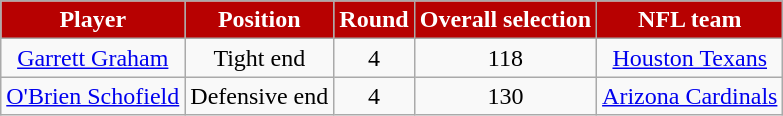<table class="wikitable" style="text-align:center">
<tr style="background:#B70101; color:#fff;">
<td><strong>Player</strong></td>
<td><strong>Position</strong></td>
<td><strong>Round</strong></td>
<td><strong>Overall selection</strong></td>
<td><strong>NFL team</strong></td>
</tr>
<tr>
<td><a href='#'>Garrett Graham</a></td>
<td>Tight end</td>
<td>4</td>
<td>118</td>
<td><a href='#'>Houston Texans</a></td>
</tr>
<tr>
<td><a href='#'>O'Brien Schofield</a></td>
<td>Defensive end</td>
<td>4</td>
<td>130</td>
<td><a href='#'>Arizona Cardinals</a></td>
</tr>
</table>
